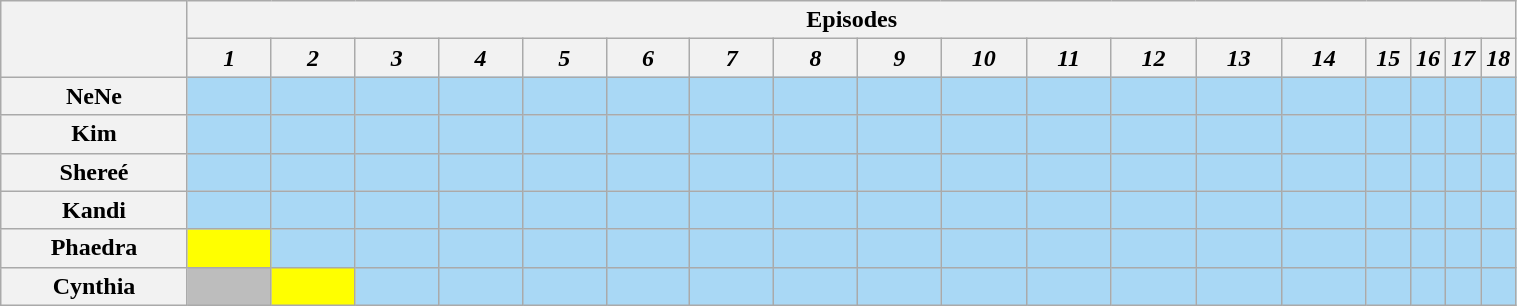<table class="wikitable" style="text-align:center; width:80%;">
<tr>
<th rowspan="2" style="width:13%;"></th>
<th colspan="36" style="text-align:center;">Episodes</th>
</tr>
<tr>
<th style="text-align:center; width:6%;"><em>1</em></th>
<th style="text-align:center; width:6%;"><em>2</em></th>
<th style="text-align:center; width:6%;"><em>3</em></th>
<th style="text-align:center; width:6%;"><em>4</em></th>
<th style="text-align:center; width:6%;"><em>5</em></th>
<th style="text-align:center; width:6%;"><em>6</em></th>
<th style="text-align:center; width:6%;"><em>7</em></th>
<th style="text-align:center; width:6%;"><em>8</em></th>
<th style="text-align:center; width:6%;"><em>9</em></th>
<th style="text-align:center; width:6%;"><em>10</em></th>
<th style="text-align:center; width:6%;"><em>11</em></th>
<th style="text-align:center; width:6%;"><em>12</em></th>
<th style="text-align:center; width:6%;"><em>13</em></th>
<th style="text-align:center; width:6%;"><em>14</em></th>
<th style="text-align:center; width:6%;"><em>15</em></th>
<th style="text-align:center; width:6%;"><em>16</em></th>
<th style="text-align:center; width:6%;"><em>17</em></th>
<th style="text-align:center; width:6%;"><em>18</em></th>
</tr>
<tr>
<th>NeNe</th>
<td style="background:#A9D8F5;"></td>
<td style="background:#A9D8F5;"></td>
<td style="background:#A9D8F5;"></td>
<td style="background:#A9D8F5;"></td>
<td style="background:#A9D8F5;"></td>
<td style="background:#A9D8F5;"></td>
<td style="background:#A9D8F5;"></td>
<td style="background:#A9D8F5;"></td>
<td style="background:#A9D8F5;"></td>
<td style="background:#A9D8F5;"></td>
<td style="background:#A9D8F5;"></td>
<td style="background:#A9D8F5;"></td>
<td style="background:#A9D8F5;"></td>
<td style="background:#A9D8F5;"></td>
<td style="background:#A9D8F5;"></td>
<td style="background:#A9D8F5;"></td>
<td style="background:#A9D8F5;"></td>
<td style="background:#A9D8F5;"></td>
</tr>
<tr>
<th>Kim</th>
<td style="background:#A9D8F5;"></td>
<td style="background:#A9D8F5;"></td>
<td style="background:#A9D8F5;"></td>
<td style="background:#A9D8F5;"></td>
<td style="background:#A9D8F5;"></td>
<td style="background:#A9D8F5;"></td>
<td style="background:#A9D8F5;"></td>
<td style="background:#A9D8F5;"></td>
<td style="background:#A9D8F5;"></td>
<td style="background:#A9D8F5;"></td>
<td style="background:#A9D8F5;"></td>
<td style="background:#A9D8F5;"></td>
<td style="background:#A9D8F5;"></td>
<td style="background:#A9D8F5;"></td>
<td style="background:#A9D8F5;"></td>
<td style="background:#A9D8F5;"></td>
<td style="background:#A9D8F5;"></td>
<td style="background:#A9D8F5;"></td>
</tr>
<tr>
<th>Shereé</th>
<td style="background:#A9D8F5;"></td>
<td style="background:#A9D8F5;"></td>
<td style="background:#A9D8F5;"></td>
<td style="background:#A9D8F5;"></td>
<td style="background:#A9D8F5;"></td>
<td style="background:#A9D8F5;"></td>
<td style="background:#A9D8F5;"></td>
<td style="background:#A9D8F5;"></td>
<td style="background:#A9D8F5;"></td>
<td style="background:#A9D8F5;"></td>
<td style="background:#A9D8F5;"></td>
<td style="background:#A9D8F5;"></td>
<td style="background:#A9D8F5;"></td>
<td style="background:#A9D8F5;"></td>
<td style="background:#A9D8F5;"></td>
<td style="background:#A9D8F5;"></td>
<td style="background:#A9D8F5;"></td>
<td style="background:#A9D8F5;"></td>
</tr>
<tr>
<th>Kandi</th>
<td style="background:#A9D8F5;"></td>
<td style="background:#A9D8F5;"></td>
<td style="background:#A9D8F5;"></td>
<td style="background:#A9D8F5;"></td>
<td style="background:#A9D8F5;"></td>
<td style="background:#A9D8F5;"></td>
<td style="background:#A9D8F5;"></td>
<td style="background:#A9D8F5;"></td>
<td style="background:#A9D8F5;"></td>
<td style="background:#A9D8F5;"></td>
<td style="background:#A9D8F5;"></td>
<td style="background:#A9D8F5;"></td>
<td style="background:#A9D8F5;"></td>
<td style="background:#A9D8F5;"></td>
<td style="background:#A9D8F5;"></td>
<td style="background:#A9D8F5;"></td>
<td style="background:#A9D8F5;"></td>
<td style="background:#A9D8F5;"></td>
</tr>
<tr>
<th>Phaedra</th>
<td style="background:yellow;"></td>
<td style="background:#A9D8F5;"></td>
<td style="background:#A9D8F5;"></td>
<td style="background:#A9D8F5;"></td>
<td style="background:#A9D8F5;"></td>
<td style="background:#A9D8F5;"></td>
<td style="background:#A9D8F5;"></td>
<td style="background:#A9D8F5;"></td>
<td style="background:#A9D8F5;"></td>
<td style="background:#A9D8F5;"></td>
<td style="background:#A9D8F5;"></td>
<td style="background:#A9D8F5;"></td>
<td style="background:#A9D8F5;"></td>
<td style="background:#A9D8F5;"></td>
<td style="background:#A9D8F5;"></td>
<td style="background:#A9D8F5;"></td>
<td style="background:#A9D8F5;"></td>
<td style="background:#A9D8F5;"></td>
</tr>
<tr>
<th>Cynthia</th>
<td style="background:#BDBDBD;"></td>
<td style="background:yellow;"></td>
<td style="background:#A9D8F5;"></td>
<td style="background:#A9D8F5;"></td>
<td style="background:#A9D8F5;"></td>
<td style="background:#A9D8F5;"></td>
<td style="background:#A9D8F5;"></td>
<td style="background:#A9D8F5;"></td>
<td style="background:#A9D8F5;"></td>
<td style="background:#A9D8F5;"></td>
<td style="background:#A9D8F5;"></td>
<td style="background:#A9D8F5;"></td>
<td style="background:#A9D8F5;"></td>
<td style="background:#A9D8F5;"></td>
<td style="background:#A9D8F5;"></td>
<td style="background:#A9D8F5;"></td>
<td style="background:#A9D8F5;"></td>
<td style="background:#A9D8F5;"></td>
</tr>
</table>
